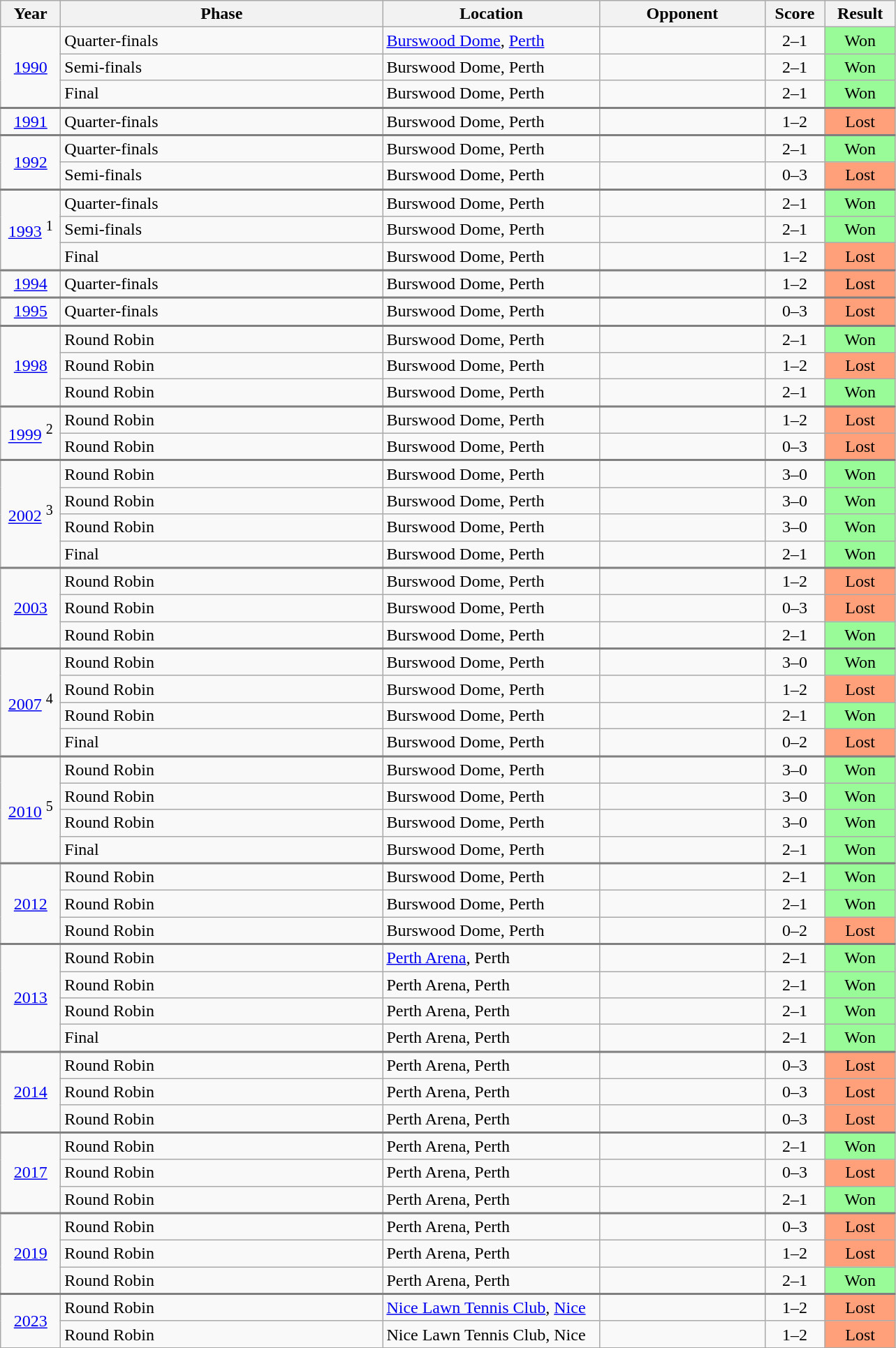<table class="wikitable">
<tr>
<th width="50">Year</th>
<th width="300">Phase</th>
<th width="200">Location</th>
<th width="150">Opponent</th>
<th width="50">Score</th>
<th width="60">Result</th>
</tr>
<tr>
<td align="center" rowspan="3"><a href='#'>1990</a></td>
<td>Quarter-finals</td>
<td><a href='#'>Burswood Dome</a>, <a href='#'>Perth</a></td>
<td></td>
<td align="center">2–1</td>
<td align="center" bgcolor="#98FB98">Won</td>
</tr>
<tr>
<td>Semi-finals</td>
<td>Burswood Dome, Perth</td>
<td></td>
<td align="center">2–1</td>
<td align="center" bgcolor="#98FB98">Won</td>
</tr>
<tr>
<td>Final</td>
<td>Burswood Dome, Perth</td>
<td></td>
<td align="center">2–1</td>
<td align="center" bgcolor="#98FB98">Won</td>
</tr>
<tr style="border-top:2px solid gray;">
<td align="center" rowspan="1"><a href='#'>1991</a></td>
<td>Quarter-finals</td>
<td>Burswood Dome, Perth</td>
<td></td>
<td align="center">1–2</td>
<td align="center" bgcolor="#FFA07A">Lost</td>
</tr>
<tr style="border-top:2px solid gray;">
<td align="center" rowspan="2"><a href='#'>1992</a></td>
<td>Quarter-finals</td>
<td>Burswood Dome, Perth</td>
<td></td>
<td align="center">2–1</td>
<td align="center" bgcolor="#98FB98">Won</td>
</tr>
<tr>
<td>Semi-finals</td>
<td>Burswood Dome, Perth</td>
<td></td>
<td align="center">0–3</td>
<td align="center" bgcolor="#FFA07A">Lost</td>
</tr>
<tr style="border-top:2px solid gray;">
<td align="center" rowspan="3"><a href='#'>1993</a> <sup>1</sup></td>
<td>Quarter-finals</td>
<td>Burswood Dome, Perth</td>
<td></td>
<td align="center">2–1</td>
<td align="center" bgcolor="#98FB98">Won</td>
</tr>
<tr>
<td>Semi-finals</td>
<td>Burswood Dome, Perth</td>
<td></td>
<td align="center">2–1</td>
<td align="center" bgcolor="#98FB98">Won</td>
</tr>
<tr>
<td>Final</td>
<td>Burswood Dome, Perth</td>
<td></td>
<td align="center">1–2</td>
<td align="center" bgcolor="#FFA07A">Lost</td>
</tr>
<tr style="border-top:2px solid gray;">
<td align="center" rowspan="1"><a href='#'>1994</a></td>
<td>Quarter-finals</td>
<td>Burswood Dome, Perth</td>
<td></td>
<td align="center">1–2</td>
<td align="center" bgcolor="#FFA07A">Lost</td>
</tr>
<tr style="border-top:2px solid gray;">
<td align="center" rowspan="1"><a href='#'>1995</a></td>
<td>Quarter-finals</td>
<td>Burswood Dome, Perth</td>
<td></td>
<td align="center">0–3</td>
<td align="center" bgcolor="#FFA07A">Lost</td>
</tr>
<tr style="border-top:2px solid gray;">
<td align="center" rowspan="3"><a href='#'>1998</a></td>
<td>Round Robin</td>
<td>Burswood Dome, Perth</td>
<td></td>
<td align="center">2–1</td>
<td align="center" bgcolor="#98FB98">Won</td>
</tr>
<tr>
<td>Round Robin</td>
<td>Burswood Dome, Perth</td>
<td></td>
<td align="center">1–2</td>
<td align="center" bgcolor="#FFA07A">Lost</td>
</tr>
<tr>
<td>Round Robin</td>
<td>Burswood Dome, Perth</td>
<td></td>
<td align="center">2–1</td>
<td align="center" bgcolor="#98FB98">Won</td>
</tr>
<tr style="border-top:2px solid gray;">
<td align="center" rowspan="2"><a href='#'>1999</a> <sup>2</sup></td>
<td>Round Robin</td>
<td>Burswood Dome, Perth</td>
<td></td>
<td align="center">1–2</td>
<td align="center" bgcolor="#FFA07A">Lost</td>
</tr>
<tr>
<td>Round Robin</td>
<td>Burswood Dome, Perth</td>
<td></td>
<td align="center">0–3</td>
<td align="center" bgcolor="#FFA07A">Lost</td>
</tr>
<tr style="border-top:2px solid gray;">
<td align="center" rowspan="4"><a href='#'>2002</a> <sup>3</sup></td>
<td>Round Robin</td>
<td>Burswood Dome, Perth</td>
<td></td>
<td align="center">3–0</td>
<td align="center" bgcolor="#98FB98">Won</td>
</tr>
<tr>
<td>Round Robin</td>
<td>Burswood Dome, Perth</td>
<td></td>
<td align="center">3–0</td>
<td align="center" bgcolor="#98FB98">Won</td>
</tr>
<tr>
<td>Round Robin</td>
<td>Burswood Dome, Perth</td>
<td></td>
<td align="center">3–0</td>
<td align="center" bgcolor="#98FB98">Won</td>
</tr>
<tr>
<td>Final</td>
<td>Burswood Dome, Perth</td>
<td></td>
<td align="center">2–1</td>
<td align="center" bgcolor="#98FB98">Won</td>
</tr>
<tr style="border-top:2px solid gray;">
<td align="center" rowspan="3"><a href='#'>2003</a></td>
<td>Round Robin</td>
<td>Burswood Dome, Perth</td>
<td></td>
<td align="center">1–2</td>
<td align="center" bgcolor="#FFA07A">Lost</td>
</tr>
<tr>
<td>Round Robin</td>
<td>Burswood Dome, Perth</td>
<td></td>
<td align="center">0–3</td>
<td align="center" bgcolor="#FFA07A">Lost</td>
</tr>
<tr>
<td>Round Robin</td>
<td>Burswood Dome, Perth</td>
<td></td>
<td align="center">2–1</td>
<td align="center" bgcolor="#98FB98">Won</td>
</tr>
<tr style="border-top:2px solid gray;">
<td align="center" rowspan="4"><a href='#'>2007</a> <sup>4</sup></td>
<td>Round Robin</td>
<td>Burswood Dome, Perth</td>
<td></td>
<td align="center">3–0</td>
<td align="center" bgcolor="#98FB98">Won</td>
</tr>
<tr>
<td>Round Robin</td>
<td>Burswood Dome, Perth</td>
<td></td>
<td align="center">1–2</td>
<td align="center" bgcolor="#FFA07A">Lost</td>
</tr>
<tr>
<td>Round Robin</td>
<td>Burswood Dome, Perth</td>
<td></td>
<td align="center">2–1</td>
<td align="center" bgcolor="#98FB98">Won</td>
</tr>
<tr>
<td>Final</td>
<td>Burswood Dome, Perth</td>
<td></td>
<td align="center">0–2</td>
<td align="center" bgcolor="#FFA07A">Lost</td>
</tr>
<tr style="border-top:2px solid gray;">
<td align="center" rowspan="4"><a href='#'>2010</a> <sup>5</sup></td>
<td>Round Robin</td>
<td>Burswood Dome, Perth</td>
<td></td>
<td align="center">3–0</td>
<td align="center" bgcolor="#98FB98">Won</td>
</tr>
<tr>
<td>Round Robin</td>
<td>Burswood Dome, Perth</td>
<td></td>
<td align="center">3–0</td>
<td align="center" bgcolor="#98FB98">Won</td>
</tr>
<tr>
<td>Round Robin</td>
<td>Burswood Dome, Perth</td>
<td></td>
<td align="center">3–0</td>
<td align="center" bgcolor="#98FB98">Won</td>
</tr>
<tr>
<td>Final</td>
<td>Burswood Dome, Perth</td>
<td></td>
<td align="center">2–1</td>
<td align="center" bgcolor="#98FB98">Won</td>
</tr>
<tr style="border-top:2px solid gray;">
<td align="center" rowspan="3"><a href='#'>2012</a></td>
<td>Round Robin</td>
<td>Burswood Dome, Perth</td>
<td></td>
<td align="center">2–1</td>
<td align="center" bgcolor="#98FB98">Won</td>
</tr>
<tr>
<td>Round Robin</td>
<td>Burswood Dome, Perth</td>
<td></td>
<td align="center">2–1</td>
<td align="center" bgcolor="#98FB98">Won</td>
</tr>
<tr>
<td>Round Robin</td>
<td>Burswood Dome, Perth</td>
<td></td>
<td align="center">0–2</td>
<td align="center" bgcolor="#FFA07A">Lost</td>
</tr>
<tr style="border-top:2px solid gray;">
<td align="center" rowspan="4"><a href='#'>2013</a></td>
<td>Round Robin</td>
<td><a href='#'>Perth Arena</a>, Perth</td>
<td></td>
<td align="center">2–1</td>
<td align="center" bgcolor="#98FB98">Won</td>
</tr>
<tr>
<td>Round Robin</td>
<td>Perth Arena, Perth</td>
<td></td>
<td align="center">2–1</td>
<td align="center" bgcolor="#98FB98">Won</td>
</tr>
<tr>
<td>Round Robin</td>
<td>Perth Arena, Perth</td>
<td></td>
<td align="center">2–1</td>
<td align="center" bgcolor="#98FB98">Won</td>
</tr>
<tr>
<td>Final</td>
<td>Perth Arena, Perth</td>
<td></td>
<td align="center">2–1</td>
<td align="center" bgcolor="#98FB98">Won</td>
</tr>
<tr style="border-top:2px solid gray;">
<td align="center" rowspan="3"><a href='#'>2014</a></td>
<td>Round Robin</td>
<td>Perth Arena, Perth</td>
<td></td>
<td align="center">0–3</td>
<td align="center" bgcolor="#FFA07A">Lost</td>
</tr>
<tr>
<td>Round Robin</td>
<td>Perth Arena, Perth</td>
<td></td>
<td align="center">0–3</td>
<td align="center" bgcolor="#FFA07A">Lost</td>
</tr>
<tr>
<td>Round Robin</td>
<td>Perth Arena, Perth</td>
<td></td>
<td align="center">0–3</td>
<td align="center" bgcolor="#FFA07A">Lost</td>
</tr>
<tr style="border-top:2px solid gray;">
<td align="center" rowspan="3"><a href='#'>2017</a></td>
<td>Round Robin</td>
<td>Perth Arena, Perth</td>
<td></td>
<td align="center">2–1</td>
<td align="center" bgcolor="#98FB98">Won</td>
</tr>
<tr>
<td>Round Robin</td>
<td>Perth Arena, Perth</td>
<td></td>
<td align="center">0–3</td>
<td align="center" bgcolor="#FFA07A">Lost</td>
</tr>
<tr>
<td>Round Robin</td>
<td>Perth Arena, Perth</td>
<td></td>
<td align="center">2–1</td>
<td align="center" bgcolor="#98FB98">Won</td>
</tr>
<tr style="border-top:2px solid gray;">
<td align="center" rowspan="3"><a href='#'>2019</a></td>
<td>Round Robin</td>
<td>Perth Arena, Perth</td>
<td></td>
<td align="center">0–3</td>
<td align="center" bgcolor="#FFA07A">Lost</td>
</tr>
<tr>
<td>Round Robin</td>
<td>Perth Arena, Perth</td>
<td></td>
<td align="center">1–2</td>
<td align="center" bgcolor="#FFA07A">Lost</td>
</tr>
<tr>
<td>Round Robin</td>
<td>Perth Arena, Perth</td>
<td></td>
<td align="center">2–1</td>
<td align="center" bgcolor="#98FB98">Won</td>
</tr>
<tr style="border-top:2px solid gray;">
<td align="center" rowspan="2"><a href='#'>2023</a></td>
<td>Round Robin</td>
<td><a href='#'>Nice Lawn Tennis Club</a>, <a href='#'>Nice</a></td>
<td></td>
<td align="center">1–2</td>
<td align="center" bgcolor="#FFA07A">Lost</td>
</tr>
<tr>
<td>Round Robin</td>
<td>Nice Lawn Tennis Club, Nice</td>
<td></td>
<td align="center">1–2</td>
<td align="center" bgcolor="#FFA07A">Lost</td>
</tr>
<tr>
</tr>
</table>
